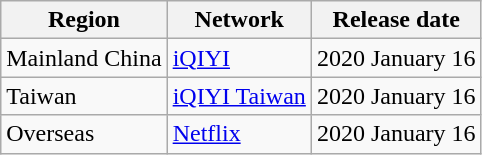<table class="wikitable">
<tr>
<th>Region</th>
<th>Network</th>
<th>Release date</th>
</tr>
<tr>
<td>Mainland China</td>
<td><a href='#'>iQIYI</a></td>
<td>2020 January 16</td>
</tr>
<tr>
<td>Taiwan</td>
<td><a href='#'>iQIYI Taiwan</a></td>
<td>2020 January 16</td>
</tr>
<tr>
<td>Overseas</td>
<td><a href='#'>Netflix</a></td>
<td>2020 January 16</td>
</tr>
</table>
